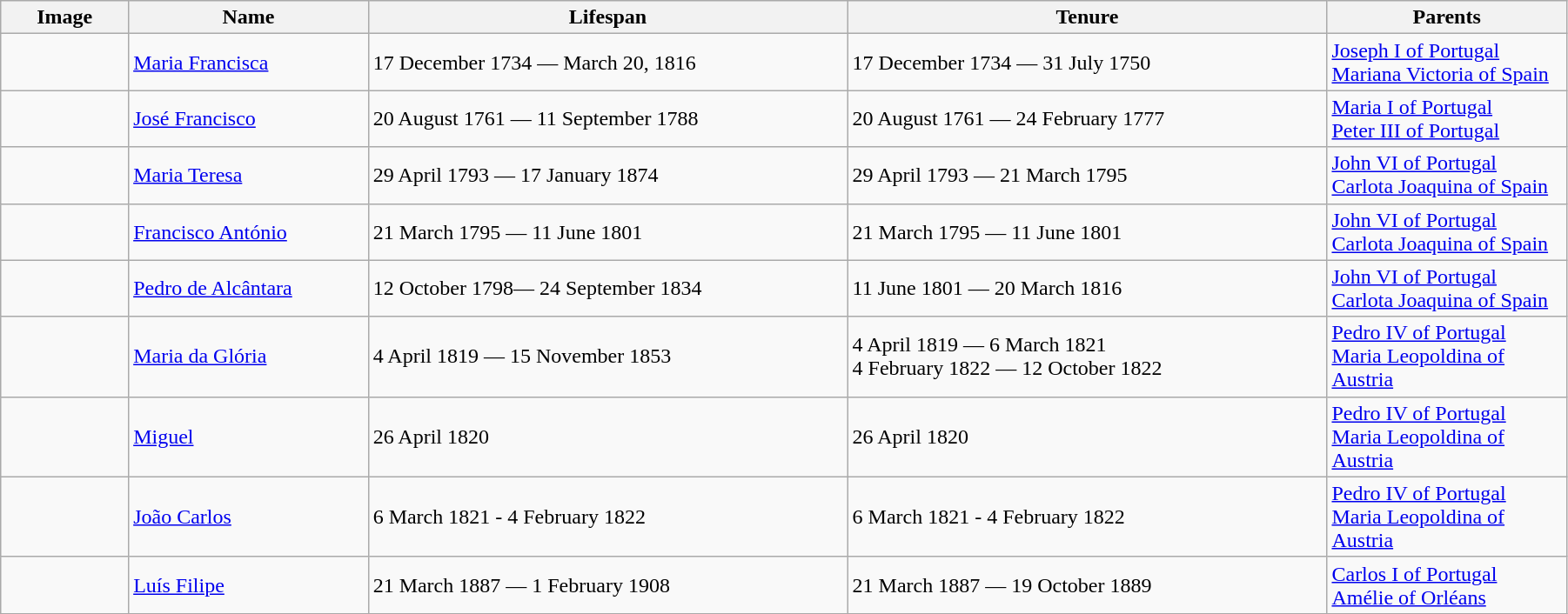<table class="wikitable" width="95%">
<tr>
<th width = "8%">Image</th>
<th width = "15%">Name</th>
<th width = "30%">Lifespan</th>
<th width = "30%">Tenure</th>
<th width = "15%">Parents</th>
</tr>
<tr>
<td></td>
<td><a href='#'>Maria Francisca</a></td>
<td>17 December 1734 — March 20, 1816</td>
<td>17 December 1734 — 31 July 1750</td>
<td><a href='#'>Joseph I of Portugal</a> <br> <a href='#'>Mariana Victoria of Spain</a></td>
</tr>
<tr>
<td></td>
<td><a href='#'>José Francisco</a></td>
<td>20 August 1761 — 11 September 1788</td>
<td>20 August 1761 — 24 February 1777</td>
<td><a href='#'>Maria I of Portugal</a> <br> <a href='#'>Peter III of Portugal</a></td>
</tr>
<tr>
<td></td>
<td><a href='#'>Maria Teresa</a></td>
<td>29 April 1793 — 17 January 1874</td>
<td>29 April 1793 — 21 March 1795</td>
<td><a href='#'>John VI of Portugal</a> <br> <a href='#'>Carlota Joaquina of Spain</a></td>
</tr>
<tr>
<td></td>
<td><a href='#'>Francisco António</a></td>
<td>21 March 1795 — 11 June 1801</td>
<td>21 March 1795 — 11 June 1801</td>
<td><a href='#'>John VI of Portugal</a> <br> <a href='#'>Carlota Joaquina of Spain</a></td>
</tr>
<tr>
<td></td>
<td><a href='#'>Pedro de Alcântara</a></td>
<td>12 October 1798— 24 September 1834</td>
<td>11 June 1801 — 20 March 1816</td>
<td><a href='#'>John VI of Portugal</a> <br> <a href='#'>Carlota Joaquina of Spain</a></td>
</tr>
<tr>
<td></td>
<td><a href='#'>Maria da Glória</a></td>
<td>4 April 1819 — 15 November 1853</td>
<td>4 April 1819 — 6 March 1821 <br> 4 February 1822 — 12 October 1822</td>
<td><a href='#'>Pedro IV of Portugal</a> <br> <a href='#'>Maria Leopoldina of Austria</a></td>
</tr>
<tr>
<td></td>
<td><a href='#'>Miguel</a></td>
<td>26 April 1820</td>
<td>26 April 1820</td>
<td><a href='#'>Pedro IV of Portugal</a> <br> <a href='#'>Maria Leopoldina of Austria</a></td>
</tr>
<tr>
<td></td>
<td><a href='#'>João Carlos</a></td>
<td>6 March 1821 - 4 February 1822</td>
<td>6 March 1821 - 4 February 1822</td>
<td><a href='#'>Pedro IV of Portugal</a> <br> <a href='#'>Maria Leopoldina of Austria</a></td>
</tr>
<tr>
<td></td>
<td><a href='#'>Luís Filipe</a></td>
<td>21 March 1887 — 1 February 1908</td>
<td>21 March 1887 — 19 October 1889</td>
<td><a href='#'>Carlos I of Portugal</a> <br> <a href='#'>Amélie of Orléans</a></td>
</tr>
<tr>
</tr>
</table>
